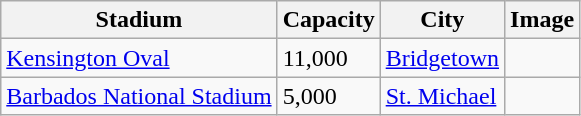<table class="wikitable sortable">
<tr>
<th>Stadium</th>
<th>Capacity</th>
<th>City</th>
<th>Image</th>
</tr>
<tr>
<td><a href='#'>Kensington Oval</a></td>
<td>11,000</td>
<td><a href='#'>Bridgetown</a></td>
<td></td>
</tr>
<tr>
<td><a href='#'>Barbados National Stadium</a></td>
<td>5,000</td>
<td><a href='#'>St. Michael</a></td>
<td></td>
</tr>
</table>
